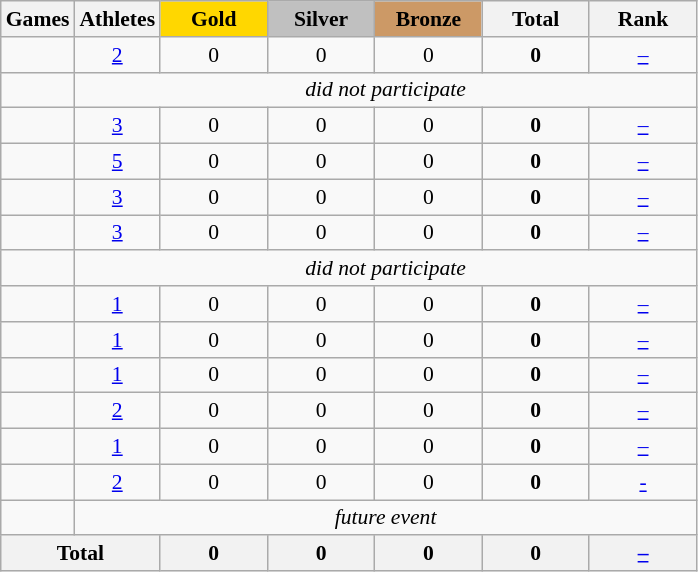<table class="wikitable" style="text-align:center; font-size:90%;">
<tr>
<th>Games</th>
<th>Athletes</th>
<td style="background:gold; width:4.5em; font-weight:bold;">Gold</td>
<td style="background:silver; width:4.5em; font-weight:bold;">Silver</td>
<td style="background:#cc9966; width:4.5em; font-weight:bold;">Bronze</td>
<th style="width:4.5em; font-weight:bold;">Total</th>
<th style="width:4.5em; font-weight:bold;">Rank</th>
</tr>
<tr>
<td align=left></td>
<td><a href='#'>2</a></td>
<td>0</td>
<td>0</td>
<td>0</td>
<td><strong>0</strong></td>
<td><a href='#'>–</a></td>
</tr>
<tr>
<td align=left></td>
<td colspan=6><em>did not participate</em></td>
</tr>
<tr>
<td align=left></td>
<td><a href='#'>3</a></td>
<td>0</td>
<td>0</td>
<td>0</td>
<td><strong>0</strong></td>
<td><a href='#'>–</a></td>
</tr>
<tr>
<td align=left></td>
<td><a href='#'>5</a></td>
<td>0</td>
<td>0</td>
<td>0</td>
<td><strong>0</strong></td>
<td><a href='#'>–</a></td>
</tr>
<tr>
<td align=left></td>
<td><a href='#'>3</a></td>
<td>0</td>
<td>0</td>
<td>0</td>
<td><strong>0</strong></td>
<td><a href='#'>–</a></td>
</tr>
<tr>
<td align=left></td>
<td><a href='#'>3</a></td>
<td>0</td>
<td>0</td>
<td>0</td>
<td><strong>0</strong></td>
<td><a href='#'>–</a></td>
</tr>
<tr>
<td align=left></td>
<td colspan=6><em>did not participate</em></td>
</tr>
<tr>
<td align=left></td>
<td><a href='#'>1</a></td>
<td>0</td>
<td>0</td>
<td>0</td>
<td><strong>0</strong></td>
<td><a href='#'>–</a></td>
</tr>
<tr>
<td align=left></td>
<td><a href='#'>1</a></td>
<td>0</td>
<td>0</td>
<td>0</td>
<td><strong>0</strong></td>
<td><a href='#'>–</a></td>
</tr>
<tr>
<td align=left></td>
<td><a href='#'>1</a></td>
<td>0</td>
<td>0</td>
<td>0</td>
<td><strong>0</strong></td>
<td><a href='#'>–</a></td>
</tr>
<tr>
<td align=left></td>
<td><a href='#'>2</a></td>
<td>0</td>
<td>0</td>
<td>0</td>
<td><strong>0</strong></td>
<td><a href='#'>–</a></td>
</tr>
<tr>
<td align=left></td>
<td><a href='#'>1</a></td>
<td>0</td>
<td>0</td>
<td>0</td>
<td><strong>0</strong></td>
<td><a href='#'>–</a></td>
</tr>
<tr>
<td align=left></td>
<td><a href='#'>2</a></td>
<td>0</td>
<td>0</td>
<td>0</td>
<td><strong>0</strong></td>
<td><a href='#'>-</a></td>
</tr>
<tr>
<td align=left></td>
<td colspan=6><em>future event</em></td>
</tr>
<tr>
<th colspan=2>Total</th>
<th>0</th>
<th>0</th>
<th>0</th>
<th>0</th>
<th><a href='#'>–</a></th>
</tr>
</table>
